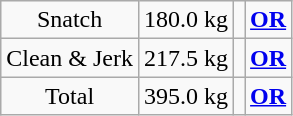<table class = "wikitable" style="text-align:center;">
<tr>
<td>Snatch</td>
<td>180.0 kg</td>
<td align=left></td>
<td><strong><a href='#'>OR</a></strong></td>
</tr>
<tr>
<td>Clean & Jerk</td>
<td>217.5 kg</td>
<td align=left></td>
<td><strong><a href='#'>OR</a></strong></td>
</tr>
<tr>
<td>Total</td>
<td>395.0 kg</td>
<td align=left></td>
<td><strong><a href='#'>OR</a></strong></td>
</tr>
</table>
